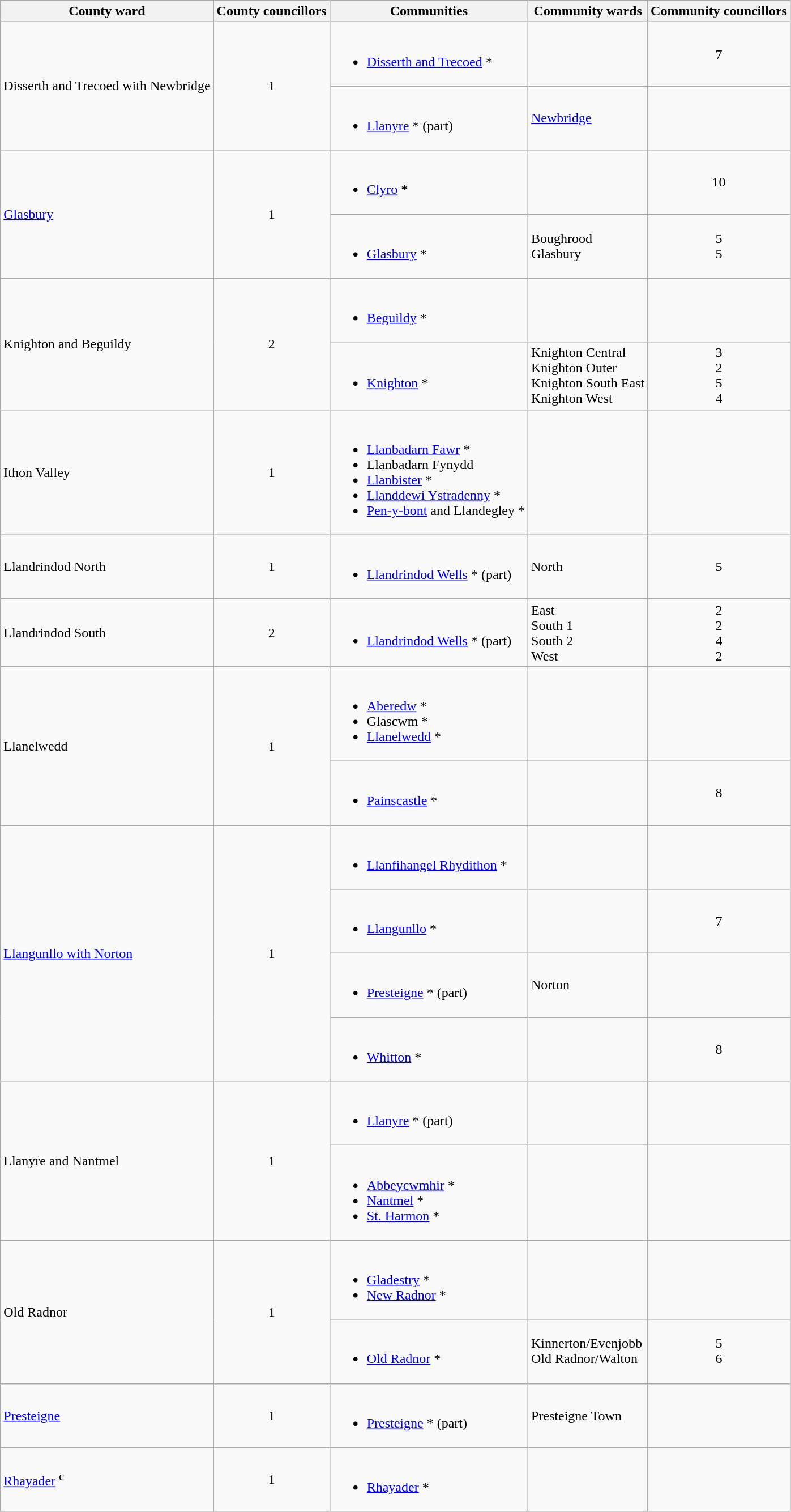<table class="wikitable sortable">
<tr>
<th>County ward</th>
<th>County councillors</th>
<th>Communities</th>
<th>Community wards</th>
<th>Community councillors</th>
</tr>
<tr>
<td rowspan="2">Disserth and Trecoed with Newbridge</td>
<td align="center" rowspan="2">1</td>
<td><br><ul><li><a href='#'>Disserth and Trecoed</a> *</li></ul></td>
<td></td>
<td align="center">7 </td>
</tr>
<tr>
<td><br><ul><li><a href='#'>Llanyre</a> * (part)</li></ul></td>
<td><a href='#'>Newbridge</a></td>
<td></td>
</tr>
<tr>
<td rowspan="2"><a href='#'>Glasbury</a></td>
<td rowspan="2" align="center">1</td>
<td><br><ul><li><a href='#'>Clyro</a> *</li></ul></td>
<td></td>
<td align="center">10</td>
</tr>
<tr>
<td><br><ul><li><a href='#'>Glasbury</a> *</li></ul></td>
<td>Boughrood <br>Glasbury</td>
<td align="center">5<br> 5</td>
</tr>
<tr>
<td rowspan="2">Knighton and Beguildy</td>
<td align="center" rowspan="2">2</td>
<td><br><ul><li><a href='#'>Beguildy</a> *</li></ul></td>
<td></td>
<td></td>
</tr>
<tr>
<td><br><ul><li><a href='#'>Knighton</a> *</li></ul></td>
<td>Knighton Central <br>Knighton Outer<br>Knighton South East<br>Knighton West</td>
<td align="center">3<br>2<br>5<br>4</td>
</tr>
<tr>
<td>Ithon Valley</td>
<td align="center">1</td>
<td><br><ul><li><a href='#'>Llanbadarn Fawr</a> *</li><li>Llanbadarn Fynydd</li><li><a href='#'>Llanbister</a> *</li><li><a href='#'>Llanddewi Ystradenny</a> *</li><li><a href='#'>Pen-y-bont</a> and Llandegley *</li></ul></td>
<td></td>
</tr>
<tr>
<td>Llandrindod North</td>
<td align="center">1</td>
<td><br><ul><li><a href='#'>Llandrindod Wells</a> * (part)</li></ul></td>
<td>North </td>
<td align="center">5</td>
</tr>
<tr>
<td>Llandrindod South</td>
<td align="center">2</td>
<td><br><ul><li><a href='#'>Llandrindod Wells</a> * (part)</li></ul></td>
<td>East <br> South 1<br> South 2<br> West</td>
<td align="center">2<br> 2<br> 4<br> 2</td>
</tr>
<tr>
<td rowspan="2">Llanelwedd</td>
<td align="center" rowspan="2">1</td>
<td><br><ul><li><a href='#'>Aberedw</a> *</li><li>Glascwm *</li><li><a href='#'>Llanelwedd</a> *</li></ul></td>
<td></td>
<td></td>
</tr>
<tr>
<td><br><ul><li><a href='#'>Painscastle</a> *</li></ul></td>
<td></td>
<td align="center">8</td>
</tr>
<tr>
<td rowspan="4"><a href='#'>Llangunllo with Norton</a></td>
<td align="center" rowspan="4">1</td>
<td><br><ul><li><a href='#'>Llanfihangel Rhydithon</a> *</li></ul></td>
<td></td>
<td></td>
</tr>
<tr>
<td><br><ul><li><a href='#'>Llangunllo</a> *</li></ul></td>
<td></td>
<td align="center">7 </td>
</tr>
<tr>
<td valign="top"><br><ul><li><a href='#'>Presteigne</a> * (part)</li></ul></td>
<td>Norton</td>
<td></td>
</tr>
<tr>
<td><br><ul><li><a href='#'>Whitton</a> *</li></ul></td>
<td></td>
<td align="center">8 </td>
</tr>
<tr>
<td rowspan="2">Llanyre and Nantmel</td>
<td align="center" rowspan="2">1</td>
<td><br><ul><li><a href='#'>Llanyre</a> * (part)</li></ul></td>
<td></td>
<td></td>
</tr>
<tr>
<td><br><ul><li><a href='#'>Abbeycwmhir</a> *</li><li><a href='#'>Nantmel</a> *</li><li><a href='#'>St. Harmon</a> *</li></ul></td>
<td></td>
<td></td>
</tr>
<tr>
<td rowspan="2">Old Radnor</td>
<td align="center" rowspan="2">1</td>
<td><br><ul><li><a href='#'>Gladestry</a> *</li><li><a href='#'>New Radnor</a> *</li></ul></td>
<td></td>
</tr>
<tr>
<td><br><ul><li><a href='#'>Old Radnor</a> *</li></ul></td>
<td>Kinnerton/Evenjobb<br>Old Radnor/Walton</td>
<td align="center">5<br> 6</td>
</tr>
<tr>
<td><a href='#'>Presteigne</a></td>
<td align="center">1</td>
<td><br><ul><li><a href='#'>Presteigne</a> * (part)</li></ul></td>
<td>Presteigne Town</td>
<td></td>
</tr>
<tr>
<td><a href='#'>Rhayader</a> <sup>c</sup></td>
<td align="center">1</td>
<td><br><ul><li><a href='#'>Rhayader</a> *</li></ul></td>
<td></td>
<td></td>
</tr>
</table>
